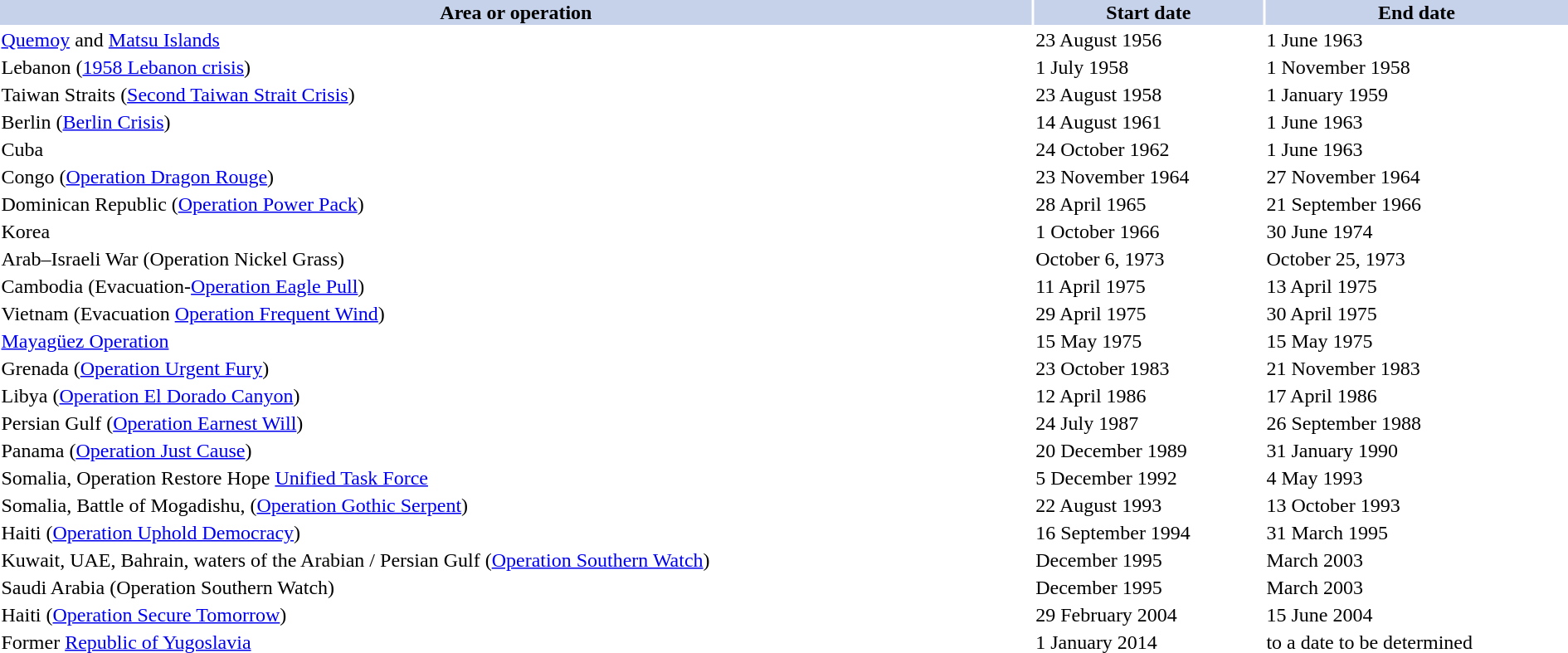<table class="toccolours" style="width:100%; clear:both; margin:1.5em auto;">
<tr>
</tr>
<tr style="background:#c5d2ea;">
<th>Area or operation</th>
<th>Start date</th>
<th>End date</th>
</tr>
<tr>
<td><a href='#'>Quemoy</a> and <a href='#'>Matsu Islands</a></td>
<td>23 August 1956</td>
<td>1 June 1963</td>
</tr>
<tr>
<td>Lebanon (<a href='#'>1958 Lebanon crisis</a>)</td>
<td>1 July 1958</td>
<td>1 November 1958</td>
</tr>
<tr>
<td>Taiwan Straits (<a href='#'>Second Taiwan Strait Crisis</a>)</td>
<td>23 August 1958</td>
<td>1 January 1959</td>
</tr>
<tr>
<td>Berlin (<a href='#'>Berlin Crisis</a>)</td>
<td>14 August 1961</td>
<td>1 June 1963</td>
</tr>
<tr>
<td>Cuba</td>
<td>24 October 1962</td>
<td>1 June 1963</td>
</tr>
<tr>
<td>Congo (<a href='#'>Operation Dragon Rouge</a>)</td>
<td>23 November 1964</td>
<td>27 November 1964</td>
</tr>
<tr>
<td>Dominican Republic (<a href='#'>Operation Power Pack</a>)</td>
<td>28 April 1965</td>
<td>21 September 1966</td>
</tr>
<tr>
<td>Korea</td>
<td>1 October 1966</td>
<td>30 June 1974</td>
</tr>
<tr>
<td>Arab–Israeli War (Operation Nickel Grass)</td>
<td>October 6, 1973</td>
<td>October 25, 1973</td>
</tr>
<tr>
<td>Cambodia (Evacuation-<a href='#'>Operation Eagle Pull</a>)</td>
<td>11 April 1975</td>
<td>13 April 1975</td>
</tr>
<tr>
<td>Vietnam (Evacuation <a href='#'>Operation Frequent Wind</a>)</td>
<td>29 April 1975</td>
<td>30 April 1975</td>
</tr>
<tr>
<td><a href='#'>Mayagüez Operation</a></td>
<td>15 May 1975</td>
<td>15 May 1975</td>
</tr>
<tr>
<td>Grenada (<a href='#'>Operation Urgent Fury</a>)</td>
<td>23 October 1983</td>
<td>21 November 1983</td>
</tr>
<tr>
<td>Libya (<a href='#'>Operation El Dorado Canyon</a>)</td>
<td>12 April 1986</td>
<td>17 April 1986</td>
</tr>
<tr>
<td>Persian Gulf (<a href='#'>Operation Earnest Will</a>)</td>
<td>24 July 1987</td>
<td>26 September 1988</td>
</tr>
<tr>
<td>Panama (<a href='#'>Operation Just Cause</a>)</td>
<td>20 December 1989</td>
<td>31 January 1990</td>
</tr>
<tr>
<td>Somalia, Operation Restore Hope <a href='#'>Unified Task Force</a></td>
<td>5 December 1992</td>
<td>4 May 1993</td>
</tr>
<tr>
<td>Somalia, Battle of Mogadishu, (<a href='#'>Operation Gothic Serpent</a>)</td>
<td>22 August 1993</td>
<td>13 October 1993</td>
</tr>
<tr>
<td>Haiti (<a href='#'>Operation Uphold Democracy</a>)</td>
<td>16 September 1994</td>
<td>31 March 1995</td>
</tr>
<tr>
<td>Kuwait, UAE, Bahrain, waters of the Arabian / Persian Gulf (<a href='#'>Operation Southern Watch</a>)</td>
<td>December 1995</td>
<td>March 2003</td>
</tr>
<tr>
<td>Saudi Arabia (Operation Southern Watch)</td>
<td>December 1995</td>
<td>March 2003</td>
</tr>
<tr>
<td>Haiti (<a href='#'>Operation Secure Tomorrow</a>)</td>
<td>29 February 2004</td>
<td>15 June 2004</td>
</tr>
<tr>
<td>Former <a href='#'>Republic of Yugoslavia</a></td>
<td>1 January 2014</td>
<td>to a date to be determined</td>
</tr>
</table>
